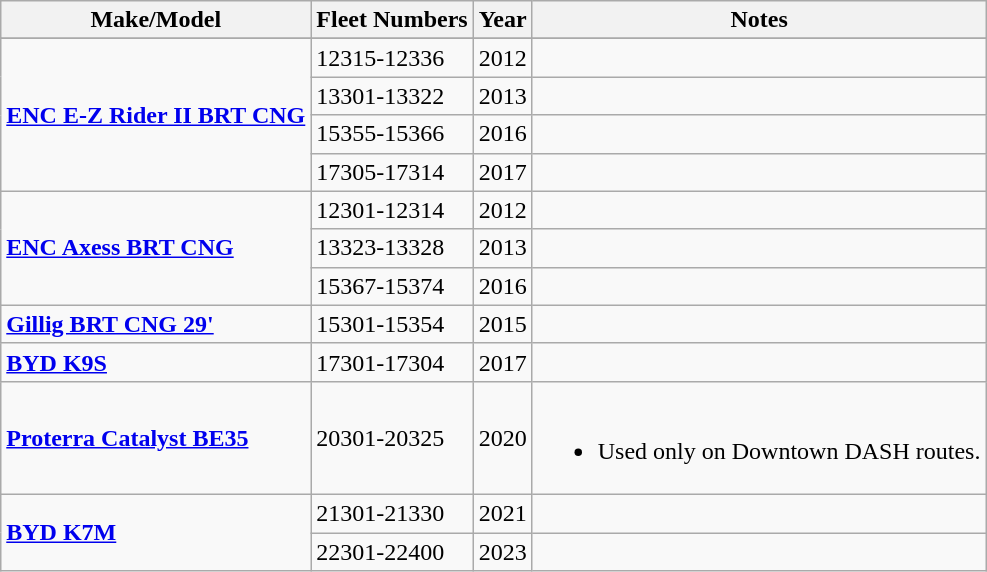<table class="wikitable sortable">
<tr>
<th>Make/Model</th>
<th>Fleet Numbers</th>
<th>Year</th>
<th>Notes</th>
</tr>
<tr>
</tr>
<tr>
<td rowspan="4"><a href='#'><strong>ENC E-Z Rider II BRT CNG</strong></a></td>
<td>12315-12336</td>
<td>2012</td>
<td></td>
</tr>
<tr>
<td>13301-13322</td>
<td>2013</td>
<td></td>
</tr>
<tr>
<td>15355-15366</td>
<td>2016</td>
<td></td>
</tr>
<tr>
<td>17305-17314</td>
<td>2017</td>
<td></td>
</tr>
<tr>
<td rowspan="3"><a href='#'><strong>ENC Axess BRT CNG</strong></a></td>
<td>12301-12314</td>
<td>2012</td>
<td></td>
</tr>
<tr>
<td>13323-13328</td>
<td>2013</td>
<td></td>
</tr>
<tr>
<td>15367-15374</td>
<td>2016</td>
<td></td>
</tr>
<tr>
<td><strong><a href='#'>Gillig BRT CNG 29'</a></strong></td>
<td>15301-15354</td>
<td>2015</td>
<td></td>
</tr>
<tr>
<td><strong><a href='#'>BYD K9S</a></strong></td>
<td>17301-17304</td>
<td>2017</td>
<td></td>
</tr>
<tr>
<td><strong><a href='#'>Proterra Catalyst BE35</a></strong></td>
<td>20301-20325</td>
<td>2020</td>
<td><br><ul><li>Used only on Downtown DASH routes.</li></ul></td>
</tr>
<tr>
<td rowspan="2"><strong><a href='#'>BYD K7M</a></strong></td>
<td>21301-21330</td>
<td>2021</td>
<td></td>
</tr>
<tr>
<td>22301-22400</td>
<td>2023</td>
<td></td>
</tr>
</table>
